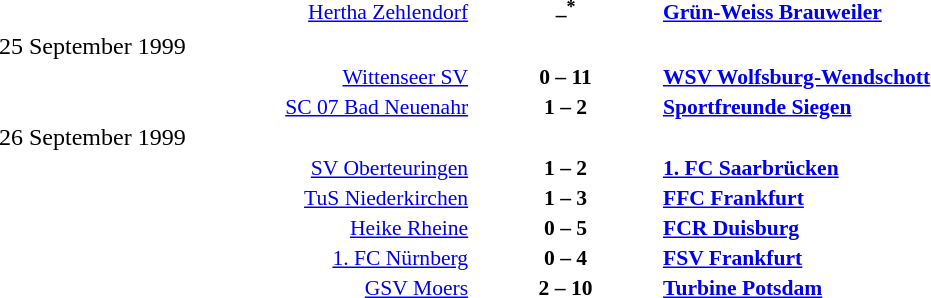<table width=100% cellspacing=1>
<tr>
<th width=25%></th>
<th width=10%></th>
<th width=25%></th>
<th></th>
</tr>
<tr style=font-size:90%>
<td align=right><a href='#'>Hertha Zehlendorf</a></td>
<td align=center><strong>–<sup>*</sup></strong></td>
<td><strong><a href='#'>Grün-Weiss Brauweiler</a></strong></td>
</tr>
<tr>
<td>25 September 1999</td>
</tr>
<tr style=font-size:90%>
<td align=right><a href='#'>Wittenseer SV</a></td>
<td align=center><strong>0 – 11</strong></td>
<td><strong><a href='#'>WSV Wolfsburg-Wendschott</a></strong></td>
</tr>
<tr style=font-size:90%>
<td align=right><a href='#'>SC 07 Bad Neuenahr</a></td>
<td align=center><strong>1 – 2</strong></td>
<td><strong><a href='#'>Sportfreunde Siegen</a></strong></td>
</tr>
<tr>
<td>26 September 1999</td>
</tr>
<tr style=font-size:90%>
<td align=right><a href='#'>SV Oberteuringen</a></td>
<td align=center><strong>1 – 2</strong></td>
<td><strong><a href='#'>1. FC Saarbrücken</a></strong></td>
</tr>
<tr style=font-size:90%>
<td align=right><a href='#'>TuS Niederkirchen</a></td>
<td align=center><strong>1 – 3</strong></td>
<td><strong><a href='#'>FFC Frankfurt</a></strong></td>
</tr>
<tr style=font-size:90%>
<td align=right><a href='#'>Heike Rheine</a></td>
<td align=center><strong>0 – 5</strong></td>
<td><strong><a href='#'>FCR Duisburg</a></strong></td>
</tr>
<tr style=font-size:90%>
<td align=right><a href='#'>1. FC Nürnberg</a></td>
<td align=center><strong>0 – 4</strong></td>
<td><strong><a href='#'>FSV Frankfurt</a></strong></td>
</tr>
<tr style=font-size:90%>
<td align=right><a href='#'>GSV Moers</a></td>
<td align=center><strong>2 – 10</strong></td>
<td><strong><a href='#'>Turbine Potsdam</a></strong></td>
</tr>
</table>
